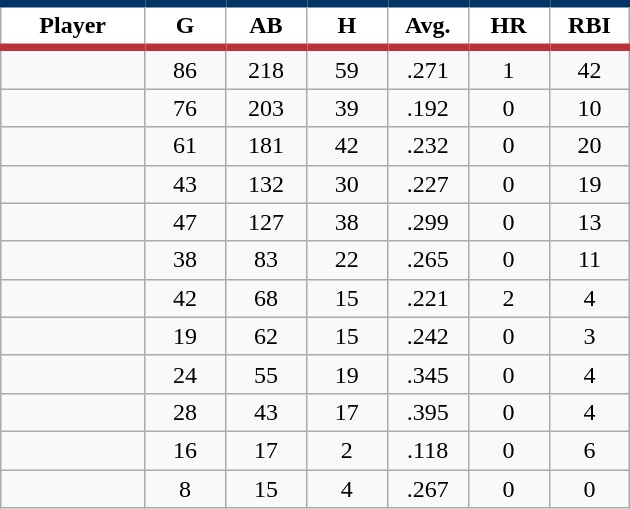<table class="wikitable sortable">
<tr>
<th style="background:#FFFFFF; border-top:#023465 5px solid; border-bottom:#ba313c 5px solid;" width="16%">Player</th>
<th style="background:#FFFFFF; border-top:#023465 5px solid; border-bottom:#ba313c 5px solid;" width="9%">G</th>
<th style="background:#FFFFFF; border-top:#023465 5px solid; border-bottom:#ba313c 5px solid;" width="9%">AB</th>
<th style="background:#FFFFFF; border-top:#023465 5px solid; border-bottom:#ba313c 5px solid;" width="9%">H</th>
<th style="background:#FFFFFF; border-top:#023465 5px solid; border-bottom:#ba313c 5px solid;" width="9%">Avg.</th>
<th style="background:#FFFFFF; border-top:#023465 5px solid; border-bottom:#ba313c 5px solid;" width="9%">HR</th>
<th style="background:#FFFFFF; border-top:#023465 5px solid; border-bottom:#ba313c 5px solid;" width="9%">RBI</th>
</tr>
<tr align="center">
<td></td>
<td>86</td>
<td>218</td>
<td>59</td>
<td>.271</td>
<td>1</td>
<td>42</td>
</tr>
<tr align="center">
<td></td>
<td>76</td>
<td>203</td>
<td>39</td>
<td>.192</td>
<td>0</td>
<td>10</td>
</tr>
<tr align="center">
<td></td>
<td>61</td>
<td>181</td>
<td>42</td>
<td>.232</td>
<td>0</td>
<td>20</td>
</tr>
<tr align="center">
<td></td>
<td>43</td>
<td>132</td>
<td>30</td>
<td>.227</td>
<td>0</td>
<td>19</td>
</tr>
<tr align="center">
<td></td>
<td>47</td>
<td>127</td>
<td>38</td>
<td>.299</td>
<td>0</td>
<td>13</td>
</tr>
<tr align="center">
<td></td>
<td>38</td>
<td>83</td>
<td>22</td>
<td>.265</td>
<td>0</td>
<td>11</td>
</tr>
<tr align="center">
<td></td>
<td>42</td>
<td>68</td>
<td>15</td>
<td>.221</td>
<td>2</td>
<td>4</td>
</tr>
<tr align="center">
<td></td>
<td>19</td>
<td>62</td>
<td>15</td>
<td>.242</td>
<td>0</td>
<td>3</td>
</tr>
<tr align="center">
<td></td>
<td>24</td>
<td>55</td>
<td>19</td>
<td>.345</td>
<td>0</td>
<td>4</td>
</tr>
<tr align="center">
<td></td>
<td>28</td>
<td>43</td>
<td>17</td>
<td>.395</td>
<td>0</td>
<td>4</td>
</tr>
<tr align="center">
<td></td>
<td>16</td>
<td>17</td>
<td>2</td>
<td>.118</td>
<td>0</td>
<td>6</td>
</tr>
<tr align="center">
<td></td>
<td>8</td>
<td>15</td>
<td>4</td>
<td>.267</td>
<td>0</td>
<td>0</td>
</tr>
</table>
